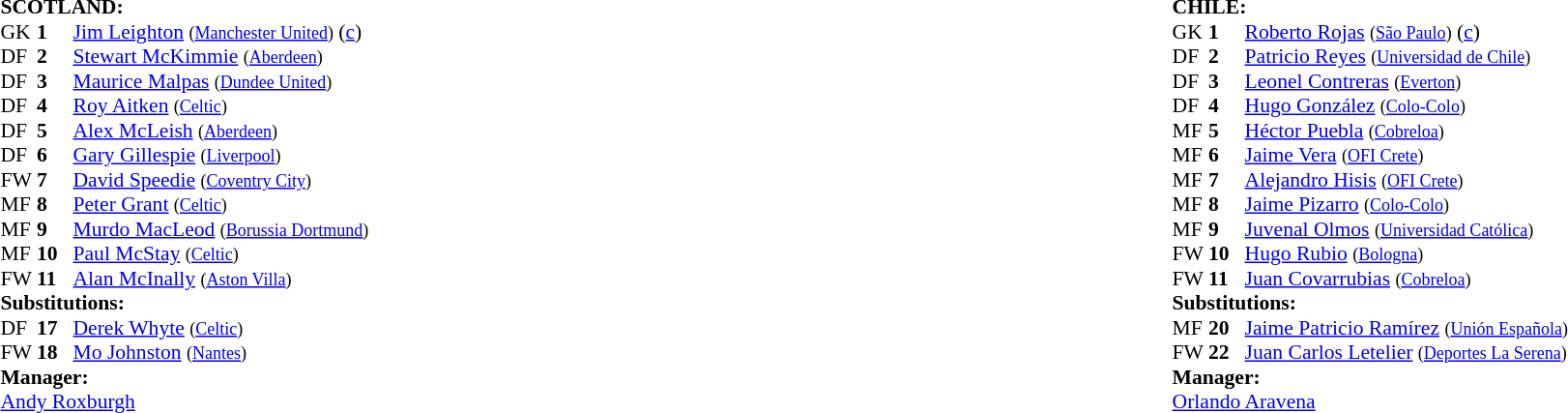<table width="100%">
<tr>
<td valign="top" width="50%"><br><table style="font-size: 90%" cellspacing="0" cellpadding="0">
<tr>
<td colspan=4><strong>SCOTLAND:</strong></td>
</tr>
<tr>
<th width=25></th>
<th width=25></th>
</tr>
<tr>
<td>GK</td>
<td><strong>1</strong></td>
<td><a href='#'>Jim Leighton</a> <small>(<a href='#'>Manchester United</a>)</small> (<a href='#'>c</a>)</td>
</tr>
<tr>
<td>DF</td>
<td><strong>2</strong></td>
<td><a href='#'>Stewart McKimmie</a> <small>(<a href='#'>Aberdeen</a>)</small></td>
</tr>
<tr>
<td>DF</td>
<td><strong>3</strong></td>
<td><a href='#'>Maurice Malpas</a> <small>(<a href='#'>Dundee United</a>)</small></td>
</tr>
<tr>
<td>DF</td>
<td><strong>4</strong></td>
<td><a href='#'>Roy Aitken</a> <small>(<a href='#'>Celtic</a>)</small></td>
</tr>
<tr>
<td>DF</td>
<td><strong>5</strong></td>
<td><a href='#'>Alex McLeish</a> <small>(<a href='#'>Aberdeen</a>)</small></td>
</tr>
<tr>
<td>DF</td>
<td><strong>6</strong></td>
<td><a href='#'>Gary Gillespie</a> <small>(<a href='#'>Liverpool</a>)</small></td>
<td></td>
<td></td>
</tr>
<tr>
<td>FW</td>
<td><strong>7</strong></td>
<td><a href='#'>David Speedie</a> <small>(<a href='#'>Coventry City</a>)</small></td>
<td></td>
<td></td>
</tr>
<tr>
<td>MF</td>
<td><strong>8</strong></td>
<td><a href='#'>Peter Grant</a> <small>(<a href='#'>Celtic</a>)</small></td>
</tr>
<tr>
<td>MF</td>
<td><strong>9</strong></td>
<td><a href='#'>Murdo MacLeod</a> <small>(<a href='#'>Borussia Dortmund</a>)</small></td>
</tr>
<tr>
<td>MF</td>
<td><strong>10</strong></td>
<td><a href='#'>Paul McStay</a> <small>(<a href='#'>Celtic</a>)</small></td>
</tr>
<tr>
<td>FW</td>
<td><strong>11</strong></td>
<td><a href='#'>Alan McInally</a> <small>(<a href='#'>Aston Villa</a>)</small></td>
</tr>
<tr>
<td colspan=3><strong>Substitutions:</strong></td>
</tr>
<tr>
<td>DF</td>
<td><strong>17</strong></td>
<td><a href='#'>Derek Whyte</a> <small>(<a href='#'>Celtic</a>)</small></td>
<td></td>
<td></td>
</tr>
<tr>
<td>FW</td>
<td><strong>18</strong></td>
<td><a href='#'>Mo Johnston</a> <small>(<a href='#'>Nantes</a>)</small></td>
<td></td>
<td></td>
</tr>
<tr>
<td colspan=3><strong>Manager:</strong></td>
</tr>
<tr>
<td colspan=4><a href='#'>Andy Roxburgh</a></td>
</tr>
</table>
</td>
<td valign="top" width="50%"><br><table style="font-size: 90%" cellspacing="0" cellpadding="0" align="center">
<tr>
<td colspan=4><strong>CHILE:</strong></td>
</tr>
<tr>
<th width=25></th>
<th width=25></th>
</tr>
<tr>
<td>GK</td>
<td><strong>1</strong></td>
<td><a href='#'>Roberto Rojas</a> <small>(<a href='#'>São Paulo</a>)</small> (<a href='#'>c</a>)</td>
</tr>
<tr>
<td>DF</td>
<td><strong>2</strong></td>
<td><a href='#'>Patricio Reyes</a> <small>(<a href='#'>Universidad de Chile</a>)</small></td>
<td></td>
</tr>
<tr>
<td>DF</td>
<td><strong>3</strong></td>
<td><a href='#'>Leonel Contreras</a> <small>(<a href='#'>Everton</a>)</small></td>
</tr>
<tr>
<td>DF</td>
<td><strong>4</strong></td>
<td><a href='#'>Hugo González</a> <small>(<a href='#'>Colo-Colo</a>)</small></td>
</tr>
<tr>
<td>MF</td>
<td><strong>5</strong></td>
<td><a href='#'>Héctor Puebla</a> <small>(<a href='#'>Cobreloa</a>)</small></td>
</tr>
<tr>
<td>MF</td>
<td><strong>6</strong></td>
<td><a href='#'>Jaime Vera</a> <small>(<a href='#'>OFI Crete</a>)</small></td>
</tr>
<tr>
<td>MF</td>
<td><strong>7</strong></td>
<td><a href='#'>Alejandro Hisis</a> <small>(<a href='#'>OFI Crete</a>)</small></td>
</tr>
<tr>
<td>MF</td>
<td><strong>8</strong></td>
<td><a href='#'>Jaime Pizarro</a> <small>(<a href='#'>Colo-Colo</a>)</small></td>
</tr>
<tr>
<td>MF</td>
<td><strong>9</strong></td>
<td><a href='#'>Juvenal Olmos</a> <small>(<a href='#'>Universidad Católica</a>)</small></td>
<td></td>
<td></td>
</tr>
<tr>
<td>FW</td>
<td><strong>10</strong></td>
<td><a href='#'>Hugo Rubio</a> <small>(<a href='#'>Bologna</a>)</small></td>
</tr>
<tr>
<td>FW</td>
<td><strong>11</strong></td>
<td><a href='#'>Juan Covarrubias</a> <small>(<a href='#'>Cobreloa</a>)</small></td>
<td></td>
<td></td>
</tr>
<tr>
<td colspan=3><strong>Substitutions:</strong></td>
</tr>
<tr>
<td>MF</td>
<td><strong>20</strong></td>
<td><a href='#'>Jaime Patricio Ramírez</a> <small>(<a href='#'>Unión Española</a>)</small></td>
<td></td>
<td></td>
</tr>
<tr>
<td>FW</td>
<td><strong>22</strong></td>
<td><a href='#'>Juan Carlos Letelier</a> <small>(<a href='#'>Deportes La Serena</a>)</small></td>
<td></td>
<td></td>
</tr>
<tr>
<td colspan=3><strong>Manager:</strong></td>
</tr>
<tr>
<td colspan=4><a href='#'>Orlando Aravena</a></td>
</tr>
</table>
</td>
</tr>
</table>
